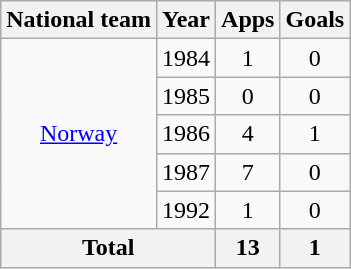<table class="wikitable" style="text-align:center">
<tr>
<th>National team</th>
<th>Year</th>
<th>Apps</th>
<th>Goals</th>
</tr>
<tr>
<td rowspan="5"><a href='#'>Norway</a></td>
<td>1984</td>
<td>1</td>
<td>0</td>
</tr>
<tr>
<td>1985</td>
<td>0</td>
<td>0</td>
</tr>
<tr>
<td>1986</td>
<td>4</td>
<td>1</td>
</tr>
<tr>
<td>1987</td>
<td>7</td>
<td>0</td>
</tr>
<tr>
<td>1992</td>
<td>1</td>
<td>0</td>
</tr>
<tr>
<th colspan="2">Total</th>
<th>13</th>
<th>1</th>
</tr>
</table>
